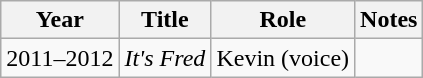<table class="wikitable">
<tr style="text-align:center;">
<th>Year</th>
<th>Title</th>
<th>Role</th>
<th>Notes</th>
</tr>
<tr>
<td>2011–2012</td>
<td><em>It's Fred</em></td>
<td>Kevin (voice)</td>
<td></td>
</tr>
</table>
